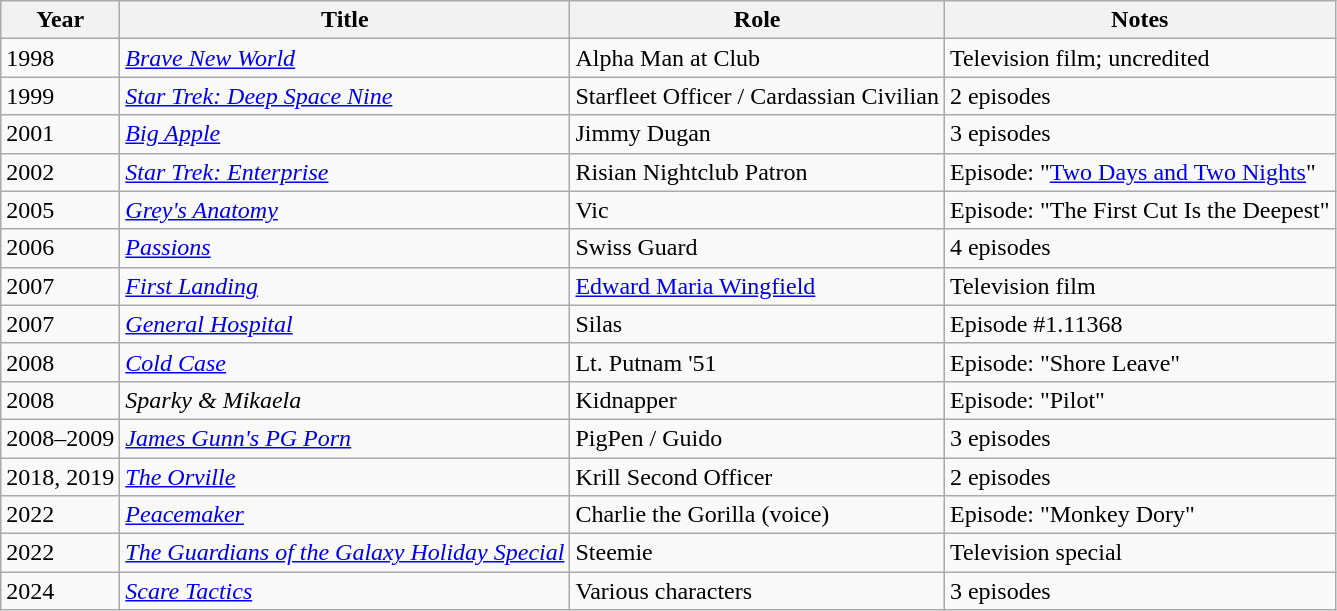<table class="wikitable sortable">
<tr>
<th>Year</th>
<th>Title</th>
<th>Role</th>
<th>Notes</th>
</tr>
<tr>
<td>1998</td>
<td><a href='#'><em>Brave New World</em></a></td>
<td>Alpha Man at Club</td>
<td>Television film; uncredited</td>
</tr>
<tr>
<td>1999</td>
<td><em><a href='#'>Star Trek: Deep Space Nine</a></em></td>
<td>Starfleet Officer / Cardassian Civilian</td>
<td>2 episodes</td>
</tr>
<tr>
<td>2001</td>
<td><a href='#'><em>Big Apple</em></a></td>
<td>Jimmy Dugan</td>
<td>3 episodes</td>
</tr>
<tr>
<td>2002</td>
<td><em><a href='#'>Star Trek: Enterprise</a></em></td>
<td>Risian Nightclub Patron</td>
<td>Episode: "<a href='#'>Two Days and Two Nights</a>"</td>
</tr>
<tr>
<td>2005</td>
<td><em><a href='#'>Grey's Anatomy</a></em></td>
<td>Vic</td>
<td>Episode: "The First Cut Is the Deepest"</td>
</tr>
<tr>
<td>2006</td>
<td><em><a href='#'>Passions</a></em></td>
<td>Swiss Guard</td>
<td>4 episodes</td>
</tr>
<tr>
<td>2007</td>
<td><em><a href='#'>First Landing</a></em></td>
<td><a href='#'>Edward Maria Wingfield</a></td>
<td>Television film</td>
</tr>
<tr>
<td>2007</td>
<td><em><a href='#'>General Hospital</a></em></td>
<td>Silas</td>
<td>Episode #1.11368</td>
</tr>
<tr>
<td>2008</td>
<td><em><a href='#'>Cold Case</a></em></td>
<td>Lt. Putnam '51</td>
<td>Episode: "Shore Leave"</td>
</tr>
<tr>
<td>2008</td>
<td><em>Sparky & Mikaela</em></td>
<td>Kidnapper</td>
<td>Episode: "Pilot"</td>
</tr>
<tr>
<td>2008–2009</td>
<td><em><a href='#'>James Gunn's PG Porn</a></em></td>
<td>PigPen / Guido</td>
<td>3 episodes</td>
</tr>
<tr>
<td>2018, 2019</td>
<td><em><a href='#'>The Orville</a></em></td>
<td>Krill Second Officer</td>
<td>2 episodes</td>
</tr>
<tr>
<td>2022</td>
<td><em><a href='#'>Peacemaker</a></em></td>
<td>Charlie the Gorilla (voice)</td>
<td>Episode: "Monkey Dory"</td>
</tr>
<tr>
<td>2022</td>
<td><em><a href='#'>The Guardians of the Galaxy Holiday Special</a></em></td>
<td>Steemie</td>
<td>Television special</td>
</tr>
<tr>
<td>2024</td>
<td><em><a href='#'>Scare Tactics</a></em></td>
<td>Various characters</td>
<td>3 episodes</td>
</tr>
</table>
